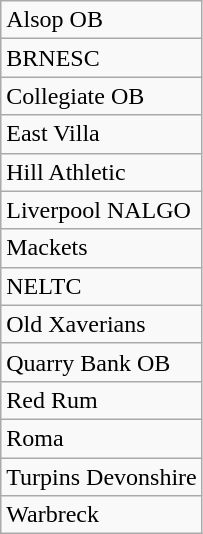<table class="wikitable" style="textalign-center">
<tr>
<td>Alsop OB</td>
</tr>
<tr>
<td>BRNESC</td>
</tr>
<tr>
<td>Collegiate OB</td>
</tr>
<tr>
<td>East Villa</td>
</tr>
<tr>
<td>Hill Athletic</td>
</tr>
<tr>
<td>Liverpool NALGO</td>
</tr>
<tr>
<td>Mackets</td>
</tr>
<tr>
<td>NELTC</td>
</tr>
<tr>
<td>Old Xaverians</td>
</tr>
<tr>
<td>Quarry Bank OB</td>
</tr>
<tr>
<td>Red Rum</td>
</tr>
<tr>
<td>Roma</td>
</tr>
<tr>
<td>Turpins Devonshire</td>
</tr>
<tr>
<td>Warbreck</td>
</tr>
</table>
